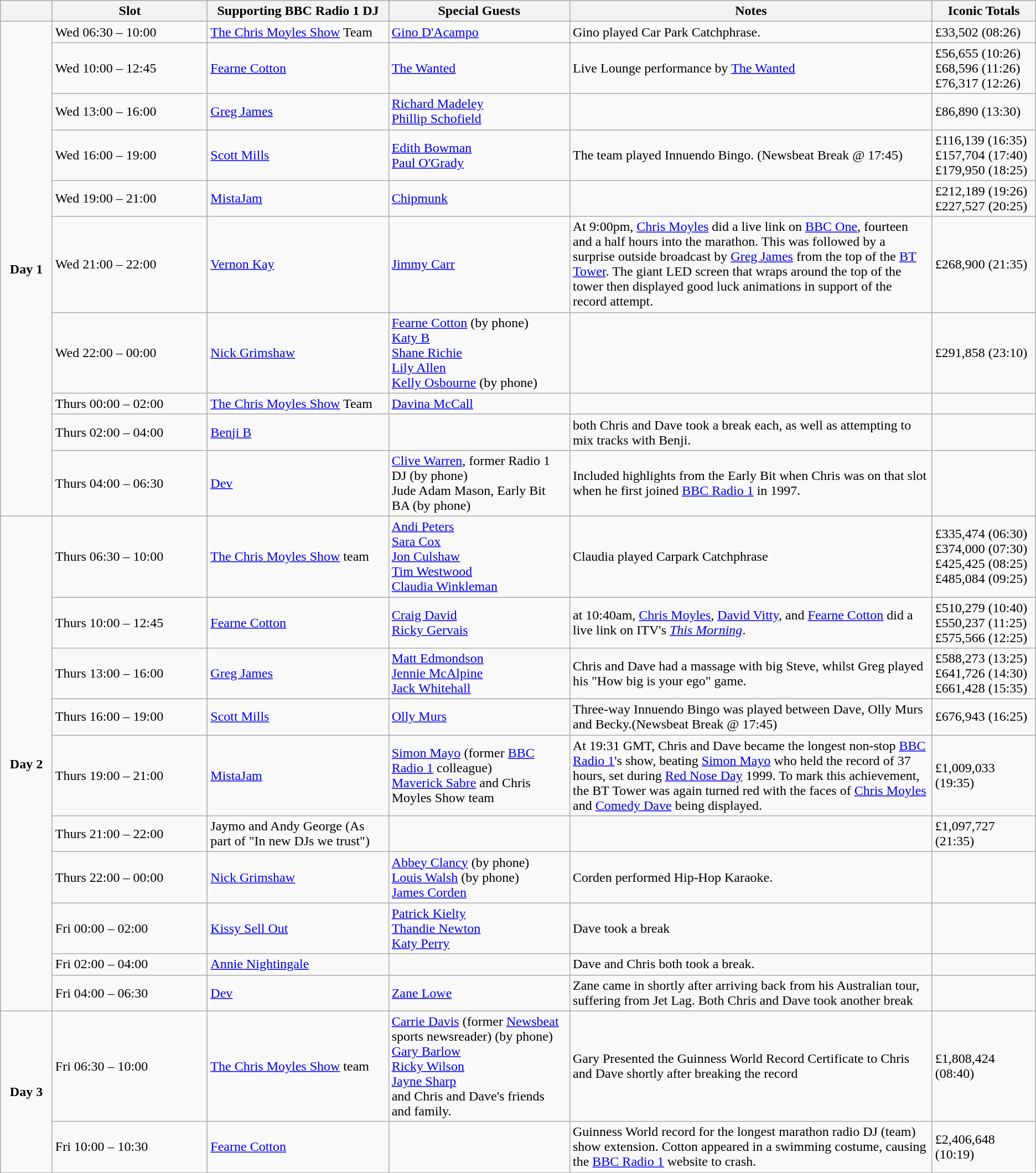<table class="wikitable collapsible collapsed">
<tr>
<th style="width:5%"></th>
<th style="width:15%">Slot</th>
<th style="width:17.5%">Supporting BBC Radio 1 DJ</th>
<th style="width:17.5%">Special Guests</th>
<th style="width:35%">Notes</th>
<th>Iconic Totals</th>
</tr>
<tr>
<td align="center" rowspan="10"><strong>Day 1</strong></td>
<td>Wed 06:30 – 10:00</td>
<td><a href='#'>The Chris Moyles Show</a> Team</td>
<td><a href='#'>Gino D'Acampo</a></td>
<td>Gino played Car Park Catchphrase.</td>
<td>£33,502 (08:26)</td>
</tr>
<tr>
<td>Wed 10:00 – 12:45</td>
<td><a href='#'>Fearne Cotton</a></td>
<td><a href='#'>The Wanted</a></td>
<td>Live Lounge performance by <a href='#'>The Wanted</a></td>
<td>£56,655 (10:26)<br> £68,596 (11:26) <br> £76,317 (12:26)</td>
</tr>
<tr>
<td>Wed 13:00 – 16:00</td>
<td><a href='#'>Greg James</a></td>
<td><a href='#'>Richard Madeley</a><br><a href='#'>Phillip Schofield</a></td>
<td></td>
<td>£86,890 (13:30)</td>
</tr>
<tr>
<td>Wed 16:00 – 19:00</td>
<td><a href='#'>Scott Mills</a></td>
<td><a href='#'>Edith Bowman</a><br><a href='#'>Paul O'Grady</a></td>
<td>The team played Innuendo Bingo. (Newsbeat Break @ 17:45)</td>
<td>£116,139 (16:35) <br> £157,704 (17:40) <br> £179,950 (18:25)</td>
</tr>
<tr>
<td>Wed 19:00 – 21:00</td>
<td><a href='#'>MistaJam</a></td>
<td><a href='#'>Chipmunk</a></td>
<td></td>
<td>£212,189 (19:26)<br> £227,527 (20:25)</td>
</tr>
<tr>
<td>Wed 21:00 – 22:00</td>
<td><a href='#'>Vernon Kay</a></td>
<td><a href='#'>Jimmy Carr</a></td>
<td>At 9:00pm, <a href='#'>Chris Moyles</a> did a live link on <a href='#'>BBC One</a>, fourteen and a half hours into the marathon. This was followed by a surprise outside broadcast by <a href='#'>Greg James</a> from the top of the <a href='#'>BT Tower</a>. The giant LED screen that wraps around the top of the tower then displayed good luck animations in support of the record attempt.</td>
<td>£268,900 (21:35)</td>
</tr>
<tr>
<td>Wed 22:00 – 00:00</td>
<td><a href='#'>Nick Grimshaw</a></td>
<td><a href='#'>Fearne Cotton</a> (by phone)<br><a href='#'>Katy B</a><br><a href='#'>Shane Richie</a><br><a href='#'>Lily Allen</a><br><a href='#'>Kelly Osbourne</a> (by phone)</td>
<td></td>
<td>£291,858 (23:10)</td>
</tr>
<tr>
<td>Thurs 00:00 – 02:00</td>
<td><a href='#'>The Chris Moyles Show</a> Team</td>
<td><a href='#'>Davina McCall</a></td>
<td></td>
<td></td>
</tr>
<tr>
<td>Thurs 02:00 – 04:00</td>
<td><a href='#'>Benji B</a></td>
<td></td>
<td>both Chris and Dave took a break each, as well as attempting to mix tracks with Benji.</td>
<td></td>
</tr>
<tr>
<td>Thurs 04:00 – 06:30</td>
<td><a href='#'>Dev</a></td>
<td><a href='#'>Clive Warren</a>, former Radio 1 DJ (by phone) <br> Jude Adam Mason, Early Bit BA (by phone)</td>
<td>Included highlights from the Early Bit when Chris was on that slot when he first joined <a href='#'>BBC Radio 1</a> in 1997.</td>
<td></td>
</tr>
<tr>
<td align="center" rowspan="10"><strong>Day 2</strong></td>
<td>Thurs 06:30 – 10:00</td>
<td><a href='#'>The Chris Moyles Show</a> team</td>
<td><a href='#'>Andi Peters</a><br><a href='#'>Sara Cox</a> <br><a href='#'>Jon Culshaw</a><br><a href='#'>Tim Westwood</a><br><a href='#'>Claudia Winkleman</a></td>
<td>Claudia played Carpark Catchphrase</td>
<td>£335,474 (06:30)<br> £374,000 (07:30)<br>£425,425 (08:25)<br>£485,084 (09:25)</td>
</tr>
<tr>
<td>Thurs 10:00 – 12:45</td>
<td><a href='#'>Fearne Cotton</a></td>
<td><a href='#'>Craig David</a><br> <a href='#'>Ricky Gervais</a></td>
<td>at 10:40am, <a href='#'>Chris Moyles</a>, <a href='#'>David Vitty</a>, and <a href='#'>Fearne Cotton</a> did a live link on ITV's <em><a href='#'>This Morning</a></em>.</td>
<td>£510,279 (10:40)<br>£550,237 (11:25)<br>£575,566 (12:25)</td>
</tr>
<tr>
<td>Thurs 13:00 – 16:00</td>
<td><a href='#'>Greg James</a></td>
<td><a href='#'>Matt Edmondson</a><br><a href='#'>Jennie McAlpine</a><br><a href='#'>Jack Whitehall</a></td>
<td>Chris and Dave had a massage with big Steve, whilst Greg played his "How big is your ego" game.</td>
<td>£588,273 (13:25)<br> £641,726 (14:30)<br>£661,428 (15:35)</td>
</tr>
<tr>
<td>Thurs 16:00 – 19:00</td>
<td><a href='#'>Scott Mills</a></td>
<td><a href='#'>Olly Murs</a></td>
<td>Three-way Innuendo Bingo was played between Dave, Olly Murs and Becky.(Newsbeat Break @ 17:45)</td>
<td>£676,943 (16:25)</td>
</tr>
<tr>
<td>Thurs 19:00 – 21:00</td>
<td><a href='#'>MistaJam</a></td>
<td><a href='#'>Simon Mayo</a> (former <a href='#'>BBC Radio 1</a> colleague)<br><a href='#'>Maverick Sabre</a> and Chris Moyles Show team</td>
<td>At 19:31 GMT, Chris and Dave became the longest non-stop <a href='#'>BBC Radio 1</a>'s show, beating <a href='#'>Simon Mayo</a> who held the record of 37 hours, set during <a href='#'>Red Nose Day</a> 1999. To mark this achievement, the BT Tower was again turned red with the faces of <a href='#'>Chris Moyles</a> and <a href='#'>Comedy Dave</a> being displayed.</td>
<td>£1,009,033 (19:35)</td>
</tr>
<tr>
<td>Thurs 21:00 – 22:00</td>
<td>Jaymo and Andy George (As part of "In new DJs we trust")</td>
<td></td>
<td></td>
<td>£1,097,727 (21:35)</td>
</tr>
<tr>
<td>Thurs 22:00 – 00:00</td>
<td><a href='#'>Nick Grimshaw</a></td>
<td><a href='#'>Abbey Clancy</a> (by phone) <br><a href='#'>Louis Walsh</a> (by phone) <br><a href='#'>James Corden</a></td>
<td>Corden performed Hip-Hop Karaoke.</td>
<td></td>
</tr>
<tr>
<td>Fri 00:00 – 02:00</td>
<td><a href='#'>Kissy Sell Out</a></td>
<td><a href='#'>Patrick Kielty</a><br><a href='#'>Thandie Newton</a><br><a href='#'>Katy Perry</a></td>
<td>Dave took a break</td>
<td></td>
</tr>
<tr>
<td>Fri 02:00 – 04:00</td>
<td><a href='#'>Annie Nightingale</a></td>
<td></td>
<td>Dave and Chris both took a break.</td>
<td></td>
</tr>
<tr>
<td>Fri 04:00 – 06:30</td>
<td><a href='#'>Dev</a></td>
<td><a href='#'>Zane Lowe</a></td>
<td>Zane came in shortly after arriving back from his Australian tour, suffering from Jet Lag. Both Chris and Dave took another break</td>
<td></td>
</tr>
<tr>
<td align="center" rowspan="2"><strong>Day 3</strong></td>
<td>Fri 06:30 – 10:00</td>
<td><a href='#'>The Chris Moyles Show</a> team</td>
<td><a href='#'>Carrie Davis</a> (former <a href='#'>Newsbeat</a> sports newsreader) (by phone) <br><a href='#'>Gary Barlow</a><br><a href='#'>Ricky Wilson</a><br><a href='#'>Jayne Sharp</a><br>and Chris and Dave's friends and family.</td>
<td>Gary Presented the Guinness World Record Certificate to Chris and Dave shortly after breaking the record</td>
<td>£1,808,424 (08:40)</td>
</tr>
<tr>
<td>Fri 10:00 – 10:30</td>
<td><a href='#'>Fearne Cotton</a></td>
<td></td>
<td>Guinness World record for the longest marathon radio DJ (team) show extension.  Cotton appeared in a swimming costume, causing the <a href='#'>BBC Radio 1</a> website to crash.</td>
<td>£2,406,648 (10:19)</td>
</tr>
</table>
